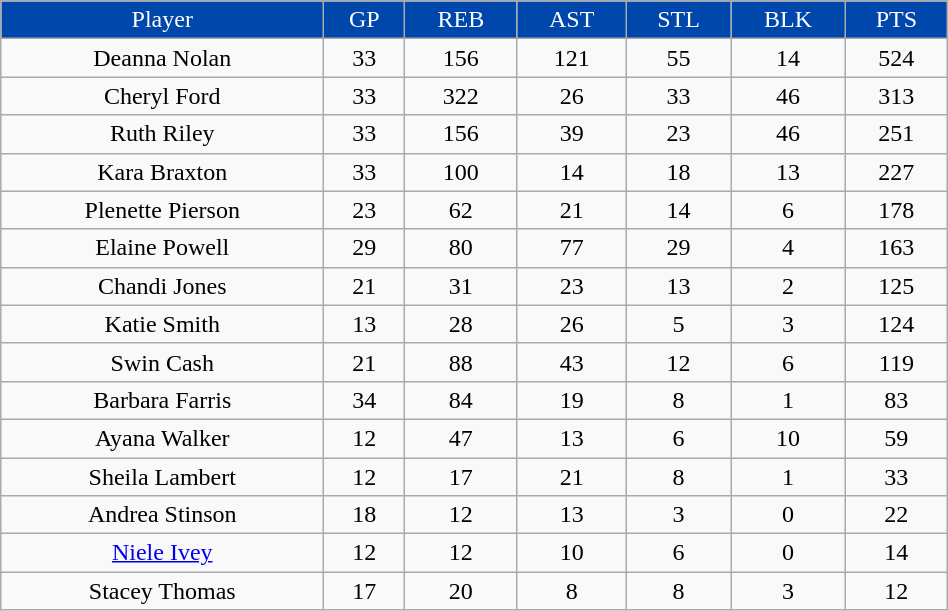<table class="wikitable" width="50%">
<tr align="center" style="background:#0047AB; color:white;">
<td>Player</td>
<td>GP</td>
<td>REB</td>
<td>AST</td>
<td>STL</td>
<td>BLK</td>
<td>PTS</td>
</tr>
<tr align="center">
<td>Deanna Nolan</td>
<td>33</td>
<td>156</td>
<td>121</td>
<td>55</td>
<td>14</td>
<td>524</td>
</tr>
<tr align="center">
<td>Cheryl Ford</td>
<td>33</td>
<td>322</td>
<td>26</td>
<td>33</td>
<td>46</td>
<td>313</td>
</tr>
<tr align="center">
<td>Ruth Riley</td>
<td>33</td>
<td>156</td>
<td>39</td>
<td>23</td>
<td>46</td>
<td>251</td>
</tr>
<tr align="center">
<td>Kara Braxton</td>
<td>33</td>
<td>100</td>
<td>14</td>
<td>18</td>
<td>13</td>
<td>227</td>
</tr>
<tr align="center">
<td>Plenette Pierson</td>
<td>23</td>
<td>62</td>
<td>21</td>
<td>14</td>
<td>6</td>
<td>178</td>
</tr>
<tr align="center">
<td>Elaine Powell</td>
<td>29</td>
<td>80</td>
<td>77</td>
<td>29</td>
<td>4</td>
<td>163</td>
</tr>
<tr align="center">
<td>Chandi Jones</td>
<td>21</td>
<td>31</td>
<td>23</td>
<td>13</td>
<td>2</td>
<td>125</td>
</tr>
<tr align="center">
<td>Katie Smith</td>
<td>13</td>
<td>28</td>
<td>26</td>
<td>5</td>
<td>3</td>
<td>124</td>
</tr>
<tr align="center">
<td>Swin Cash</td>
<td>21</td>
<td>88</td>
<td>43</td>
<td>12</td>
<td>6</td>
<td>119</td>
</tr>
<tr align="center">
<td>Barbara Farris</td>
<td>34</td>
<td>84</td>
<td>19</td>
<td>8</td>
<td>1</td>
<td>83</td>
</tr>
<tr align="center">
<td>Ayana Walker</td>
<td>12</td>
<td>47</td>
<td>13</td>
<td>6</td>
<td>10</td>
<td>59</td>
</tr>
<tr align="center">
<td>Sheila Lambert</td>
<td>12</td>
<td>17</td>
<td>21</td>
<td>8</td>
<td>1</td>
<td>33</td>
</tr>
<tr align="center">
<td>Andrea Stinson</td>
<td>18</td>
<td>12</td>
<td>13</td>
<td>3</td>
<td>0</td>
<td>22</td>
</tr>
<tr align="center">
<td><a href='#'>Niele Ivey</a></td>
<td>12</td>
<td>12</td>
<td>10</td>
<td>6</td>
<td>0</td>
<td>14</td>
</tr>
<tr align="center">
<td>Stacey Thomas</td>
<td>17</td>
<td>20</td>
<td>8</td>
<td>8</td>
<td>3</td>
<td>12</td>
</tr>
</table>
